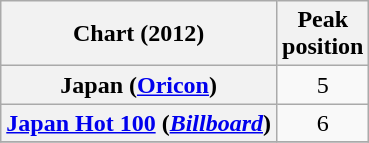<table class="wikitable plainrowheaders">
<tr>
<th>Chart (2012)</th>
<th>Peak<br>position</th>
</tr>
<tr>
<th scope="row">Japan (<a href='#'>Oricon</a>)</th>
<td align="center">5</td>
</tr>
<tr>
<th scope="row"><a href='#'>Japan Hot 100</a> (<em><a href='#'>Billboard</a></em>)</th>
<td align="center">6</td>
</tr>
<tr>
</tr>
</table>
